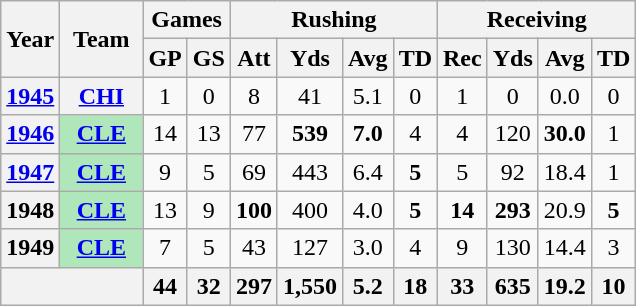<table class="wikitable" style="text-align:center;">
<tr>
<th rowspan="2">Year</th>
<th rowspan="2">Team</th>
<th colspan="2">Games</th>
<th colspan="4">Rushing</th>
<th colspan="4">Receiving</th>
</tr>
<tr>
<th>GP</th>
<th>GS</th>
<th>Att</th>
<th>Yds</th>
<th>Avg</th>
<th>TD</th>
<th>Rec</th>
<th>Yds</th>
<th>Avg</th>
<th>TD</th>
</tr>
<tr>
<th><a href='#'>1945</a></th>
<th><a href='#'>CHI</a></th>
<td>1</td>
<td>0</td>
<td>8</td>
<td>41</td>
<td>5.1</td>
<td>0</td>
<td>1</td>
<td>0</td>
<td>0.0</td>
<td>0</td>
</tr>
<tr>
<th><a href='#'>1946</a></th>
<th style="background:#afe6ba; width:3em;"><a href='#'>CLE</a></th>
<td>14</td>
<td>13</td>
<td>77</td>
<td><strong>539</strong></td>
<td><strong>7.0</strong></td>
<td>4</td>
<td>4</td>
<td>120</td>
<td><strong>30.0</strong></td>
<td>1</td>
</tr>
<tr>
<th><a href='#'>1947</a></th>
<th style="background:#afe6ba; width:3em;"><a href='#'>CLE</a></th>
<td>9</td>
<td>5</td>
<td>69</td>
<td>443</td>
<td>6.4</td>
<td><strong>5</strong></td>
<td>5</td>
<td>92</td>
<td>18.4</td>
<td>1</td>
</tr>
<tr>
<th>1948</th>
<th style="background:#afe6ba; width:3em;"><a href='#'>CLE</a></th>
<td>13</td>
<td>9</td>
<td><strong>100</strong></td>
<td>400</td>
<td>4.0</td>
<td><strong>5</strong></td>
<td><strong>14</strong></td>
<td><strong>293</strong></td>
<td>20.9</td>
<td><strong>5</strong></td>
</tr>
<tr>
<th>1949</th>
<th style="background:#afe6ba; width:3em;"><a href='#'>CLE</a></th>
<td>7</td>
<td>5</td>
<td>43</td>
<td>127</td>
<td>3.0</td>
<td>4</td>
<td>9</td>
<td>130</td>
<td>14.4</td>
<td>3</td>
</tr>
<tr>
<th colspan="2"></th>
<th>44</th>
<th>32</th>
<th>297</th>
<th>1,550</th>
<th>5.2</th>
<th>18</th>
<th>33</th>
<th>635</th>
<th>19.2</th>
<th>10</th>
</tr>
</table>
